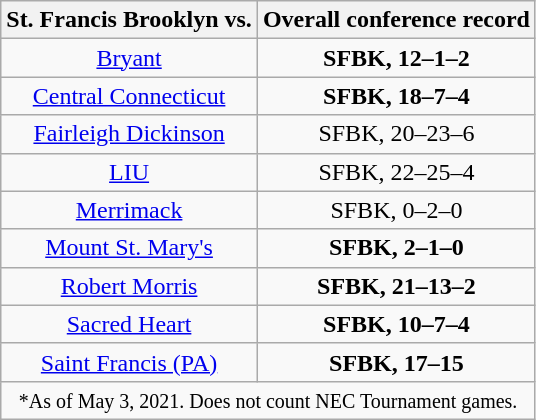<table class="wikitable" style="text-align: center;">
<tr>
<th>St. Francis Brooklyn vs.</th>
<th>Overall conference record</th>
</tr>
<tr>
<td><a href='#'>Bryant</a></td>
<td><strong>SFBK, 12–1–2</strong></td>
</tr>
<tr>
<td><a href='#'>Central Connecticut</a></td>
<td><strong>SFBK, 18–7–4</strong></td>
</tr>
<tr>
<td><a href='#'>Fairleigh Dickinson</a></td>
<td>SFBK, 20–23–6</td>
</tr>
<tr>
<td><a href='#'>LIU</a></td>
<td>SFBK, 22–25–4</td>
</tr>
<tr>
<td><a href='#'>Merrimack</a></td>
<td>SFBK, 0–2–0</td>
</tr>
<tr>
<td><a href='#'>Mount St. Mary's</a></td>
<td><strong>SFBK, 2–1–0</strong></td>
</tr>
<tr>
<td><a href='#'>Robert Morris</a></td>
<td><strong>SFBK, 21–13–2</strong></td>
</tr>
<tr>
<td><a href='#'>Sacred Heart</a></td>
<td><strong>SFBK, 10–7–4</strong></td>
</tr>
<tr>
<td><a href='#'>Saint Francis (PA)</a></td>
<td><strong>SFBK, 17–15</strong></td>
</tr>
<tr>
<td colspan="2"><small>*As of May 3, 2021. Does not count NEC Tournament games.</small></td>
</tr>
</table>
